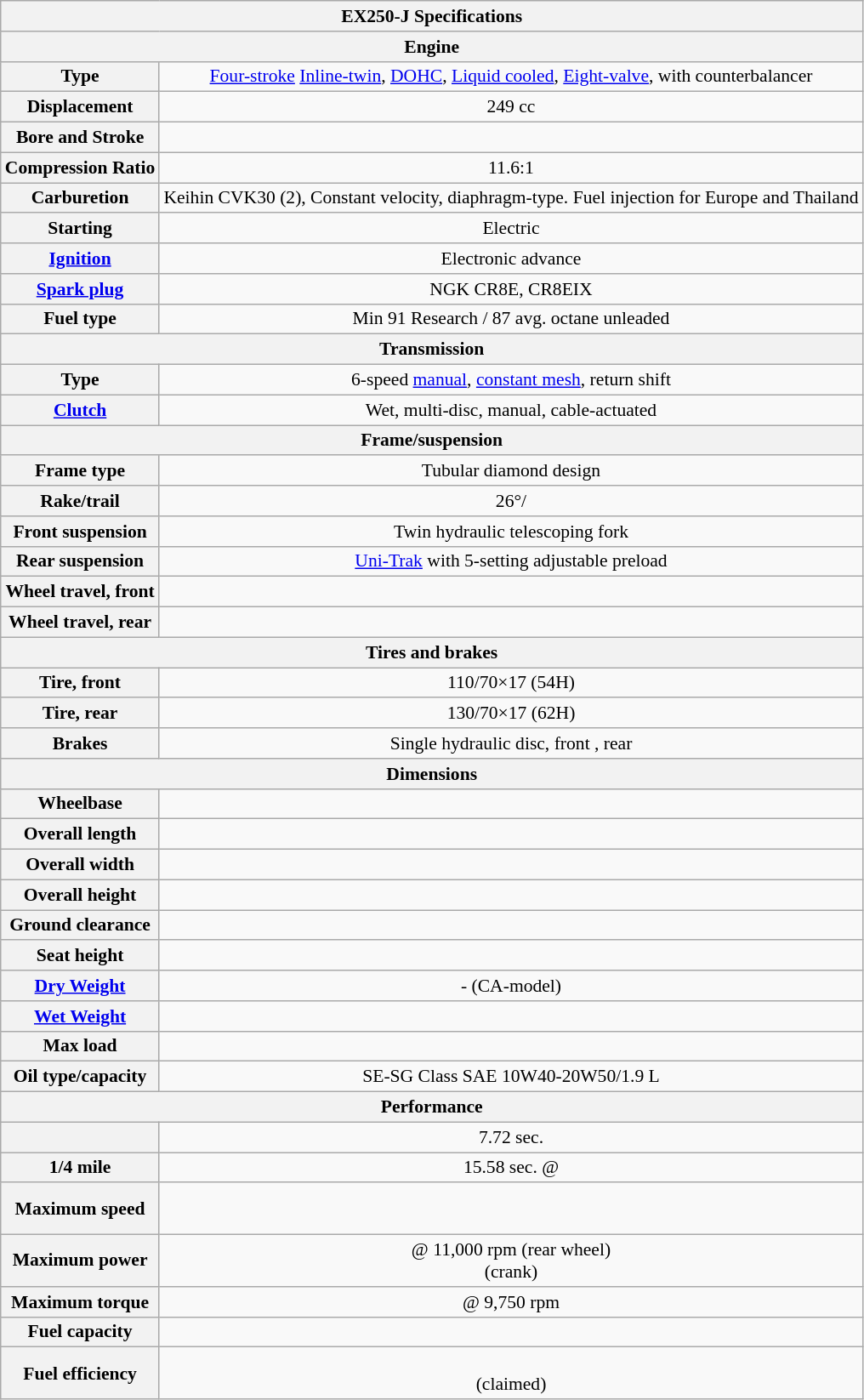<table class="wikitable collapsible collapsed" style="text-align:center; font-size: 90%;">
<tr>
<th colspan="3">EX250-J Specifications</th>
</tr>
<tr>
<th colspan="3">Engine</th>
</tr>
<tr>
<th>Type</th>
<td colspan="2"><a href='#'>Four-stroke</a> <a href='#'>Inline-twin</a>, <a href='#'>DOHC</a>, <a href='#'>Liquid cooled</a>, <a href='#'>Eight-valve</a>, with counterbalancer</td>
</tr>
<tr>
<th>Displacement</th>
<td colspan="2">249 cc</td>
</tr>
<tr>
<th>Bore and Stroke</th>
<td colspan="2"></td>
</tr>
<tr>
<th>Compression Ratio</th>
<td colspan="2">11.6:1</td>
</tr>
<tr>
<th>Carburetion</th>
<td colspan="2">Keihin CVK30 (2), Constant velocity, diaphragm-type. Fuel injection for Europe and Thailand  </td></tr></td>
</tr>
<tr>
<th>Starting</th>
<td colspan="2">Electric</td>
</tr>
<tr>
<th><a href='#'>Ignition</a></th>
<td colspan="2">Electronic advance</td>
</tr>
<tr>
<th><a href='#'>Spark plug</a></th>
<td colspan="2">NGK CR8E, CR8EIX</td>
</tr>
<tr>
<th>Fuel type</th>
<td colspan="2">Min 91 Research / 87 avg. octane unleaded</td>
</tr>
<tr>
<th colspan="3">Transmission</th>
</tr>
<tr>
<th>Type</th>
<td colspan="2">6-speed <a href='#'>manual</a>, <a href='#'>constant mesh</a>, return shift</td>
</tr>
<tr>
<th><a href='#'>Clutch</a></th>
<td colspan="2">Wet, multi-disc, manual, cable-actuated</td>
</tr>
<tr>
<th colspan="3">Frame/suspension</th>
</tr>
<tr>
<th>Frame type</th>
<td colspan="2">Tubular diamond design</td>
</tr>
<tr>
<th>Rake/trail</th>
<td colspan="2">26°/</td>
</tr>
<tr>
<th>Front suspension</th>
<td colspan="2">Twin hydraulic telescoping fork</td>
</tr>
<tr>
<th>Rear suspension</th>
<td colspan="2"><a href='#'>Uni-Trak</a> with 5-setting adjustable preload</td>
</tr>
<tr>
<th>Wheel travel, front</th>
<td colspan="2"></td>
</tr>
<tr>
<th>Wheel travel, rear</th>
<td colspan="2"></td>
</tr>
<tr>
<th colspan="3">Tires and brakes</th>
</tr>
<tr>
<th>Tire, front</th>
<td colspan="2">110/70×17 (54H)</td>
</tr>
<tr>
<th>Tire, rear</th>
<td colspan="2">130/70×17 (62H)</td>
</tr>
<tr>
<th>Brakes</th>
<td colspan="2">Single hydraulic disc, front , rear </td>
</tr>
<tr>
<th colspan="3">Dimensions</th>
</tr>
<tr>
<th>Wheelbase</th>
<td colspan="2"></td>
</tr>
<tr>
<th>Overall length</th>
<td colspan="2"></td>
</tr>
<tr>
<th>Overall width</th>
<td colspan="2"></td>
</tr>
<tr>
<th>Overall height</th>
<td colspan="2"></td>
</tr>
<tr>
<th>Ground clearance</th>
<td colspan="2"></td>
</tr>
<tr>
<th>Seat height</th>
<td colspan="2"></td>
</tr>
<tr>
<th><a href='#'>Dry Weight</a></th>
<td> -  (CA-model)</td>
</tr>
<tr>
<th><a href='#'>Wet Weight</a></th>
<td colspan="2"></td>
</tr>
<tr>
<th>Max load</th>
<td colspan="2"></td>
</tr>
<tr>
<th>Oil type/capacity</th>
<td colspan="2">SE-SG Class SAE 10W40-20W50/1.9 L</td>
</tr>
<tr>
<th colspan="3">Performance</th>
</tr>
<tr>
<th></th>
<td colspan="2">7.72 sec.</td>
</tr>
<tr>
<th>1/4 mile</th>
<td colspan="2">15.58 sec. @ </td>
</tr>
<tr>
<th>Maximum speed</th>
<td colspan="2"><br><br></td>
</tr>
<tr>
<th>Maximum power</th>
<td colspan="2"> @ 11,000 rpm (rear wheel) <br>  (crank)</td>
</tr>
<tr>
<th>Maximum torque</th>
<td colspan="2"> @ 9,750 rpm</td>
</tr>
<tr>
<th>Fuel capacity</th>
<td colspan="2"></td>
</tr>
<tr>
<th>Fuel efficiency</th>
<td colspan="2"> <br> (claimed)</td>
</tr>
</table>
